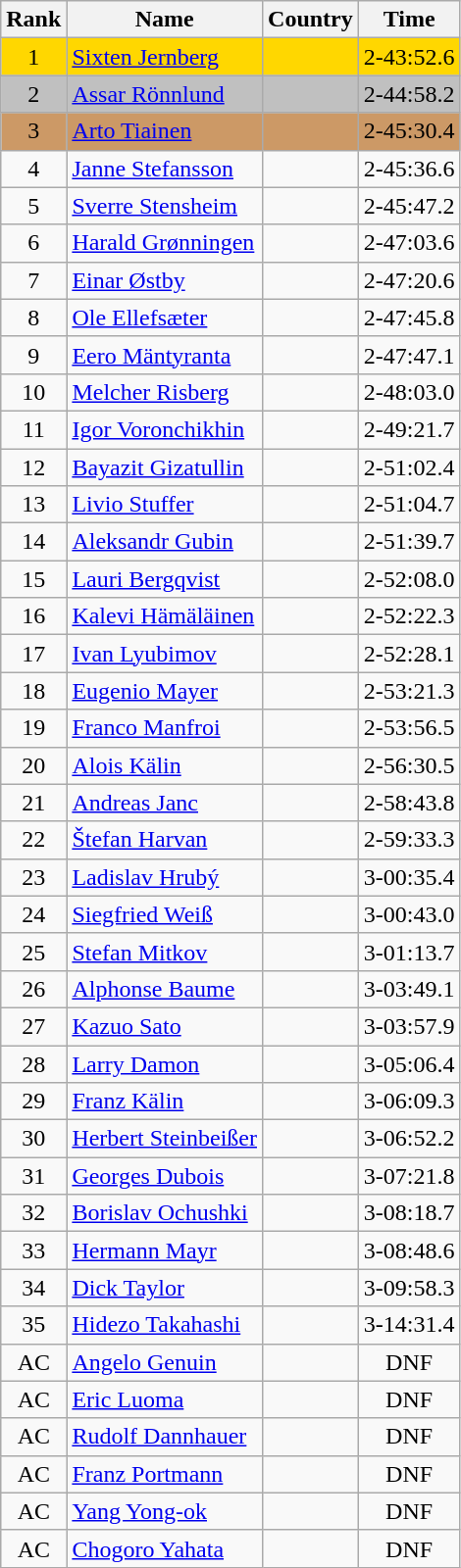<table class="wikitable sortable" style="text-align:center">
<tr>
<th>Rank</th>
<th>Name</th>
<th>Country</th>
<th>Time</th>
</tr>
<tr bgcolor=gold>
<td>1</td>
<td align="left"><a href='#'>Sixten Jernberg</a></td>
<td align="left"></td>
<td>2-43:52.6</td>
</tr>
<tr bgcolor=silver>
<td>2</td>
<td align="left"><a href='#'>Assar Rönnlund</a></td>
<td align="left"></td>
<td>2-44:58.2</td>
</tr>
<tr bgcolor=#CC9966>
<td>3</td>
<td align="left"><a href='#'>Arto Tiainen</a></td>
<td align="left"></td>
<td>2-45:30.4</td>
</tr>
<tr>
<td>4</td>
<td align="left"><a href='#'>Janne Stefansson</a></td>
<td align="left"></td>
<td>2-45:36.6</td>
</tr>
<tr>
<td>5</td>
<td align="left"><a href='#'>Sverre Stensheim</a></td>
<td align="left"></td>
<td>2-45:47.2</td>
</tr>
<tr>
<td>6</td>
<td align="left"><a href='#'>Harald Grønningen</a></td>
<td align="left"></td>
<td>2-47:03.6</td>
</tr>
<tr>
<td>7</td>
<td align="left"><a href='#'>Einar Østby</a></td>
<td align="left"></td>
<td>2-47:20.6</td>
</tr>
<tr>
<td>8</td>
<td align="left"><a href='#'>Ole Ellefsæter</a></td>
<td align="left"></td>
<td>2-47:45.8</td>
</tr>
<tr>
<td>9</td>
<td align="left"><a href='#'>Eero Mäntyranta</a></td>
<td align="left"></td>
<td>2-47:47.1</td>
</tr>
<tr>
<td>10</td>
<td align="left"><a href='#'>Melcher Risberg</a></td>
<td align="left"></td>
<td>2-48:03.0</td>
</tr>
<tr>
<td>11</td>
<td align="left"><a href='#'>Igor Voronchikhin</a></td>
<td align="left"></td>
<td>2-49:21.7</td>
</tr>
<tr>
<td>12</td>
<td align="left"><a href='#'>Bayazit Gizatullin</a></td>
<td align="left"></td>
<td>2-51:02.4</td>
</tr>
<tr>
<td>13</td>
<td align="left"><a href='#'>Livio Stuffer</a></td>
<td align="left"></td>
<td>2-51:04.7</td>
</tr>
<tr>
<td>14</td>
<td align="left"><a href='#'>Aleksandr Gubin</a></td>
<td align="left"></td>
<td>2-51:39.7</td>
</tr>
<tr>
<td>15</td>
<td align="left"><a href='#'>Lauri Bergqvist</a></td>
<td align="left"></td>
<td>2-52:08.0</td>
</tr>
<tr>
<td>16</td>
<td align="left"><a href='#'>Kalevi Hämäläinen</a></td>
<td align="left"></td>
<td>2-52:22.3</td>
</tr>
<tr>
<td>17</td>
<td align="left"><a href='#'>Ivan Lyubimov</a></td>
<td align="left"></td>
<td>2-52:28.1</td>
</tr>
<tr>
<td>18</td>
<td align="left"><a href='#'>Eugenio Mayer</a></td>
<td align="left"></td>
<td>2-53:21.3</td>
</tr>
<tr>
<td>19</td>
<td align="left"><a href='#'>Franco Manfroi</a></td>
<td align="left"></td>
<td>2-53:56.5</td>
</tr>
<tr>
<td>20</td>
<td align="left"><a href='#'>Alois Kälin</a></td>
<td align="left"></td>
<td>2-56:30.5</td>
</tr>
<tr>
<td>21</td>
<td align="left"><a href='#'>Andreas Janc</a></td>
<td align="left"></td>
<td>2-58:43.8</td>
</tr>
<tr>
<td>22</td>
<td align="left"><a href='#'>Štefan Harvan</a></td>
<td align="left"></td>
<td>2-59:33.3</td>
</tr>
<tr>
<td>23</td>
<td align="left"><a href='#'>Ladislav Hrubý</a></td>
<td align="left"></td>
<td>3-00:35.4</td>
</tr>
<tr>
<td>24</td>
<td align="left"><a href='#'>Siegfried Weiß</a></td>
<td align="left"></td>
<td>3-00:43.0</td>
</tr>
<tr>
<td>25</td>
<td align="left"><a href='#'>Stefan Mitkov</a></td>
<td align="left"></td>
<td>3-01:13.7</td>
</tr>
<tr>
<td>26</td>
<td align="left"><a href='#'>Alphonse Baume</a></td>
<td align="left"></td>
<td>3-03:49.1</td>
</tr>
<tr>
<td>27</td>
<td align="left"><a href='#'>Kazuo Sato</a></td>
<td align="left"></td>
<td>3-03:57.9</td>
</tr>
<tr>
<td>28</td>
<td align="left"><a href='#'>Larry Damon</a></td>
<td align="left"></td>
<td>3-05:06.4</td>
</tr>
<tr>
<td>29</td>
<td align="left"><a href='#'>Franz Kälin</a></td>
<td align="left"></td>
<td>3-06:09.3</td>
</tr>
<tr>
<td>30</td>
<td align="left"><a href='#'>Herbert Steinbeißer</a></td>
<td align="left"></td>
<td>3-06:52.2</td>
</tr>
<tr>
<td>31</td>
<td align="left"><a href='#'>Georges Dubois</a></td>
<td align="left"></td>
<td>3-07:21.8</td>
</tr>
<tr>
<td>32</td>
<td align="left"><a href='#'>Borislav Ochushki</a></td>
<td align="left"></td>
<td>3-08:18.7</td>
</tr>
<tr>
<td>33</td>
<td align="left"><a href='#'>Hermann Mayr</a></td>
<td align="left"></td>
<td>3-08:48.6</td>
</tr>
<tr>
<td>34</td>
<td align="left"><a href='#'>Dick Taylor</a></td>
<td align="left"></td>
<td>3-09:58.3</td>
</tr>
<tr>
<td>35</td>
<td align="left"><a href='#'>Hidezo Takahashi</a></td>
<td align="left"></td>
<td>3-14:31.4</td>
</tr>
<tr>
<td>AC</td>
<td align="left"><a href='#'>Angelo Genuin</a></td>
<td align="left"></td>
<td>DNF</td>
</tr>
<tr>
<td>AC</td>
<td align="left"><a href='#'>Eric Luoma</a></td>
<td align="left"></td>
<td>DNF</td>
</tr>
<tr>
<td>AC</td>
<td align="left"><a href='#'>Rudolf Dannhauer</a></td>
<td align="left"></td>
<td>DNF</td>
</tr>
<tr>
<td>AC</td>
<td align="left"><a href='#'>Franz Portmann</a></td>
<td align="left"></td>
<td>DNF</td>
</tr>
<tr>
<td>AC</td>
<td align="left"><a href='#'>Yang Yong-ok</a></td>
<td align="left"></td>
<td>DNF</td>
</tr>
<tr>
<td>AC</td>
<td align="left"><a href='#'>Chogoro Yahata</a></td>
<td align="left"></td>
<td>DNF</td>
</tr>
</table>
